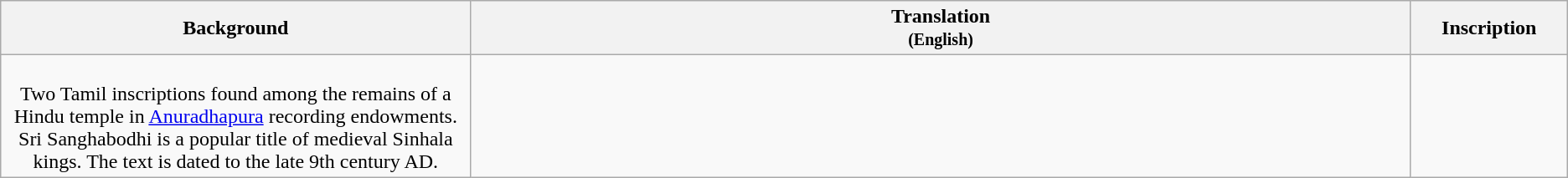<table class="wikitable centre">
<tr>
<th scope="col" align=left>Background<br></th>
<th>Translation<br><small>(English)</small></th>
<th>Inscription<br></th>
</tr>
<tr>
<td align=center width="30%"><br>Two Tamil inscriptions found among the remains of a Hindu temple in <a href='#'>Anuradhapura</a> recording endowments. Sri Sanghabodhi is a popular title of medieval Sinhala kings. The text is dated to the late 9th century AD.</td>
<td align=left><br><br></td>
<td align=center width="10%"><br>
</td>
</tr>
</table>
